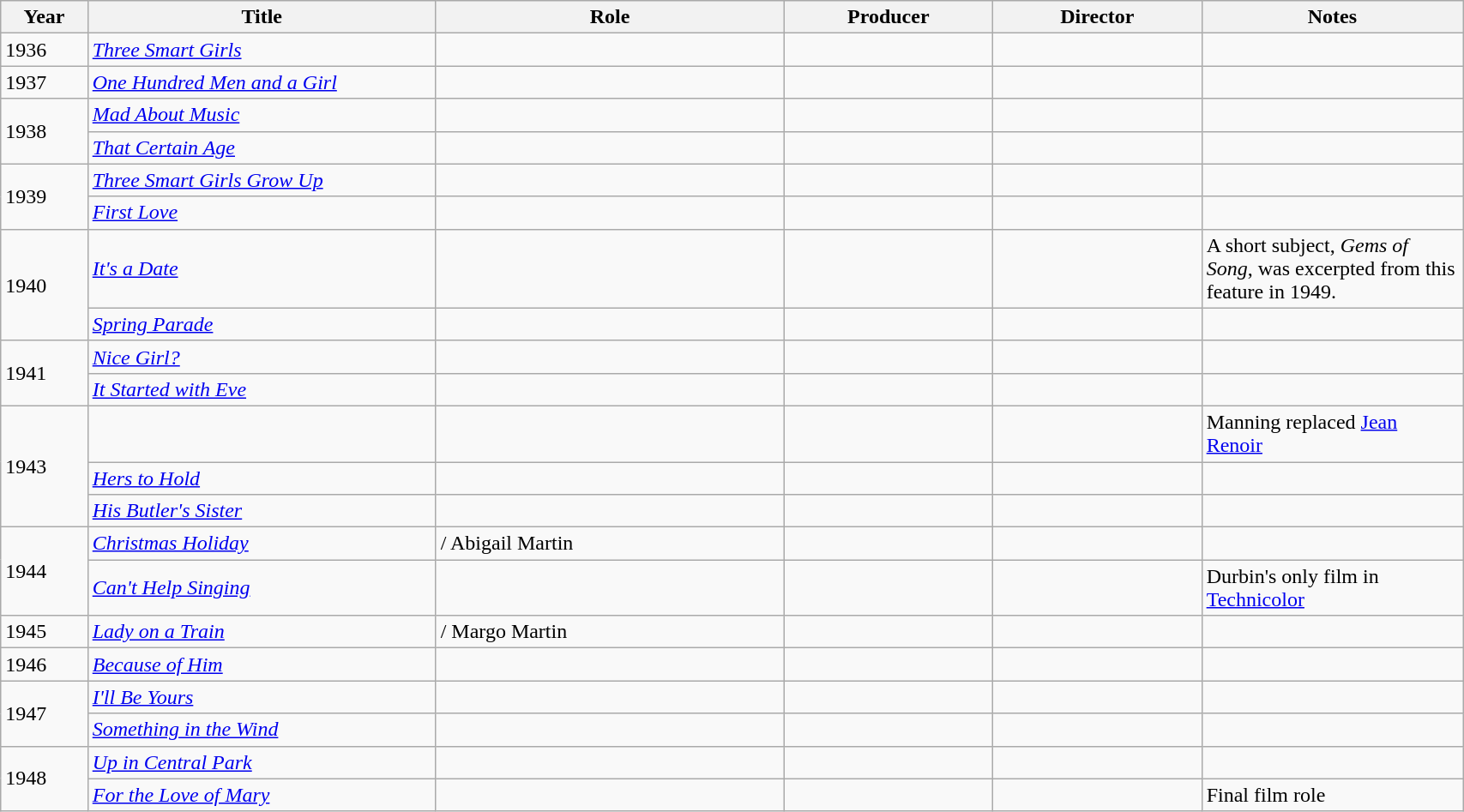<table class="wikitable sortable sticky-header-multi plainrowheaders" width=90%>
<tr>
<th width=5% scope="col">Year</th>
<th width=20% scope="col">Title</th>
<th width=20% scope="col">Role</th>
<th width=12% scope="col">Producer</th>
<th width=12% scope="col">Director</th>
<th width=15% scope="col" class="unsortable">Notes</th>
</tr>
<tr>
<td>1936</td>
<td scope="row"><em><a href='#'>Three Smart Girls</a></em></td>
<td></td>
<td></td>
<td></td>
<td></td>
</tr>
<tr>
<td>1937</td>
<td scope="row"><em><a href='#'>One Hundred Men and a Girl</a></em></td>
<td></td>
<td></td>
<td></td>
<td></td>
</tr>
<tr>
<td rowspan=2>1938</td>
<td scope="row"><em><a href='#'>Mad About Music</a></em></td>
<td></td>
<td></td>
<td></td>
<td></td>
</tr>
<tr>
<td scope="row"><em><a href='#'>That Certain Age</a></em></td>
<td></td>
<td></td>
<td></td>
<td></td>
</tr>
<tr>
<td rowspan=2>1939</td>
<td scope="row"><em><a href='#'>Three Smart Girls Grow Up</a></em></td>
<td></td>
<td></td>
<td></td>
<td></td>
</tr>
<tr>
<td scope="row"><em><a href='#'>First Love</a></em></td>
<td></td>
<td></td>
<td></td>
<td></td>
</tr>
<tr>
<td rowspan=2>1940</td>
<td scope="row"><em><a href='#'>It's a Date</a></em></td>
<td></td>
<td></td>
<td></td>
<td>A short subject, <em>Gems of Song</em>, was excerpted from this feature in 1949.</td>
</tr>
<tr>
<td scope="row"><em><a href='#'>Spring Parade</a></em></td>
<td></td>
<td></td>
<td></td>
<td></td>
</tr>
<tr>
<td rowspan=2>1941</td>
<td scope="row"><em><a href='#'>Nice Girl?</a></em></td>
<td></td>
<td></td>
<td></td>
<td></td>
</tr>
<tr>
<td scope="row"><em><a href='#'>It Started with Eve</a></em></td>
<td></td>
<td></td>
<td></td>
<td></td>
</tr>
<tr>
<td rowspan=3>1943</td>
<td scope="row"><em></em></td>
<td></td>
<td></td>
<td></td>
<td>Manning replaced <a href='#'>Jean Renoir</a></td>
</tr>
<tr>
<td scope="row"><em><a href='#'>Hers to Hold</a></em></td>
<td></td>
<td></td>
<td></td>
<td></td>
</tr>
<tr>
<td scope="row"><em><a href='#'>His Butler's Sister</a></em></td>
<td></td>
<td></td>
<td></td>
<td></td>
</tr>
<tr>
<td rowspan=2>1944</td>
<td scope="row"><em><a href='#'>Christmas Holiday</a></em></td>
<td> / Abigail Martin</td>
<td></td>
<td></td>
<td></td>
</tr>
<tr>
<td scope="row"><em><a href='#'>Can't Help Singing</a></em></td>
<td></td>
<td></td>
<td></td>
<td>Durbin's only film in <a href='#'>Technicolor</a></td>
</tr>
<tr>
<td>1945</td>
<td scope="row"><em><a href='#'>Lady on a Train</a></em></td>
<td> / Margo Martin</td>
<td></td>
<td></td>
<td></td>
</tr>
<tr>
<td>1946</td>
<td scope="row"><em><a href='#'>Because of Him</a></em></td>
<td></td>
<td></td>
<td></td>
<td></td>
</tr>
<tr>
<td rowspan=2>1947</td>
<td scope="row"><em><a href='#'>I'll Be Yours</a></em></td>
<td></td>
<td></td>
<td></td>
<td></td>
</tr>
<tr>
<td scope="row"><em><a href='#'>Something in the Wind</a></em></td>
<td></td>
<td></td>
<td></td>
<td></td>
</tr>
<tr>
<td rowspan=2>1948</td>
<td scope="row"><em><a href='#'>Up in Central Park</a></em></td>
<td></td>
<td></td>
<td></td>
<td></td>
</tr>
<tr>
<td scope="row"><em><a href='#'>For the Love of Mary</a></em></td>
<td></td>
<td></td>
<td></td>
<td>Final film role</td>
</tr>
</table>
